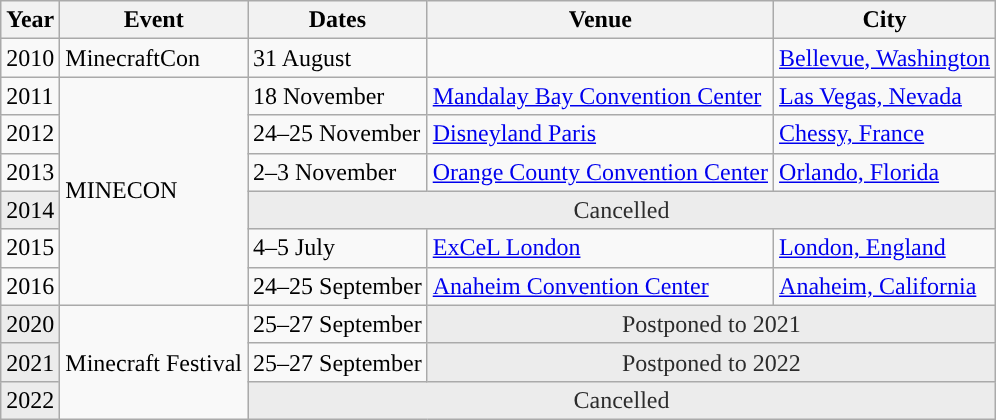<table class="wikitable floatright">
<tr>
<th>Year</th>
<th>Event</th>
<th>Dates</th>
<th>Venue</th>
<th>City</th>
</tr>
<tr>
<td>2010</td>
<td>MinecraftCon</td>
<td>31 August</td>
<td></td>
<td><a href='#'>Bellevue, Washington</a></td>
</tr>
<tr>
<td>2011</td>
<td rowspan="6">MINECON</td>
<td>18 November</td>
<td><a href='#'>Mandalay Bay Convention Center</a></td>
<td><a href='#'>Las Vegas, Nevada</a></td>
</tr>
<tr>
<td>2012</td>
<td>24–25 November</td>
<td><a href='#'>Disneyland Paris</a></td>
<td><a href='#'>Chessy, France</a></td>
</tr>
<tr>
<td>2013</td>
<td>2–3 November</td>
<td><a href='#'>Orange County Convention Center</a></td>
<td><a href='#'>Orlando, Florida</a></td>
</tr>
<tr>
<td style="background: #ececec">2014</td>
<td colspan="3" style="background: #ececec; color: #2C2C2C; vertical-align: middle; text-align: center;">Cancelled</td>
</tr>
<tr>
<td>2015</td>
<td>4–5 July</td>
<td><a href='#'>ExCeL London</a></td>
<td><a href='#'>London, England</a></td>
</tr>
<tr>
<td>2016</td>
<td>24–25 September</td>
<td><a href='#'>Anaheim Convention Center</a></td>
<td><a href='#'>Anaheim, California</a></td>
</tr>
<tr>
<td style="background: #ececec">2020</td>
<td rowspan="3">Minecraft Festival</td>
<td>25–27 September</td>
<td colspan="2" style="background: #ececec; color: #2C2C2C; vertical-align: middle; text-align: center;">Postponed to 2021</td>
</tr>
<tr>
<td style="background: #ececec">2021</td>
<td>25–27 September</td>
<td colspan="2" style="background: #ececec; color: #2C2C2C; vertical-align: middle; text-align: center;">Postponed to 2022</td>
</tr>
<tr>
<td style="background: #ececec">2022</td>
<td colspan="3" style="background: #ececec; color: #2C2C2C; vertical-align: middle; text-align: center;">Cancelled</td>
</tr>
</table>
